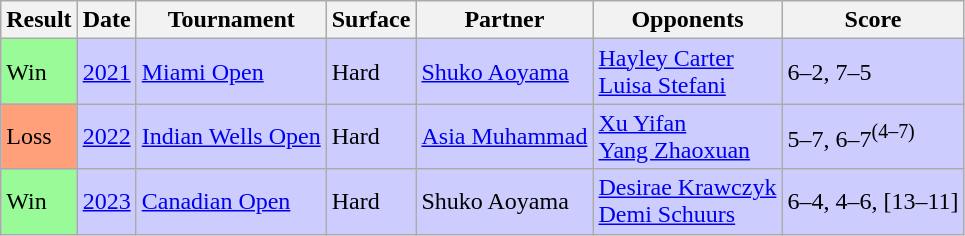<table class="sortable wikitable">
<tr>
<th>Result</th>
<th>Date</th>
<th>Tournament</th>
<th>Surface</th>
<th>Partner</th>
<th>Opponents</th>
<th class="unsortable">Score</th>
</tr>
<tr bgcolor=CCCCFF>
<td bgcolor=98FB98>Win</td>
<td><a href='#'>2021</a></td>
<td><a href='#'>Miami Open</a></td>
<td>Hard</td>
<td> <a href='#'>Shuko Aoyama</a></td>
<td> <a href='#'>Hayley Carter</a> <br>  <a href='#'>Luisa Stefani</a></td>
<td>6–2, 7–5</td>
</tr>
<tr bgcolor=CCCCFF>
<td bgcolor=FFA07A>Loss</td>
<td><a href='#'>2022</a></td>
<td><a href='#'>Indian Wells Open</a></td>
<td>Hard</td>
<td> <a href='#'>Asia Muhammad</a></td>
<td> <a href='#'>Xu Yifan</a> <br>  <a href='#'>Yang Zhaoxuan</a></td>
<td>5–7, 6–7<sup>(4–7)</sup></td>
</tr>
<tr bgcolor=CCCCFF>
<td bgcolor=98FB98>Win</td>
<td><a href='#'>2023</a></td>
<td><a href='#'>Canadian Open</a></td>
<td>Hard</td>
<td> Shuko Aoyama</td>
<td> <a href='#'>Desirae Krawczyk</a> <br>  <a href='#'>Demi Schuurs</a></td>
<td>6–4, 4–6, [13–11]</td>
</tr>
</table>
